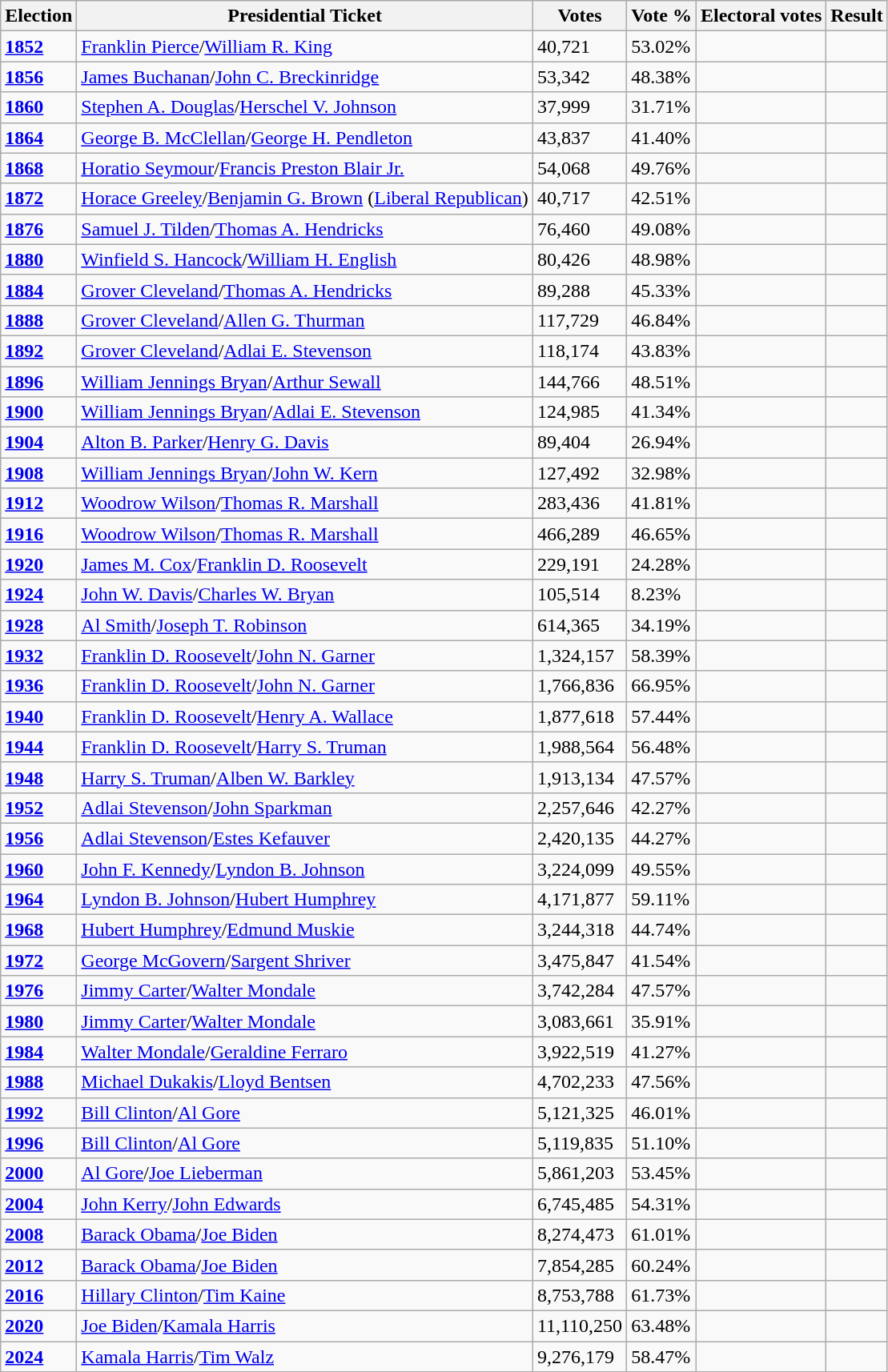<table class="wikitable">
<tr>
<th>Election</th>
<th>Presidential Ticket</th>
<th>Votes</th>
<th>Vote %</th>
<th>Electoral votes</th>
<th>Result</th>
</tr>
<tr>
<td><strong><a href='#'>1852</a></strong></td>
<td><a href='#'>Franklin Pierce</a>/<a href='#'>William R. King</a></td>
<td>40,721</td>
<td>53.02%</td>
<td></td>
<td></td>
</tr>
<tr>
<td><strong><a href='#'>1856</a></strong></td>
<td><a href='#'>James Buchanan</a>/<a href='#'>John C. Breckinridge</a></td>
<td>53,342</td>
<td>48.38%</td>
<td></td>
<td></td>
</tr>
<tr>
<td><strong><a href='#'>1860</a></strong></td>
<td><a href='#'>Stephen A. Douglas</a>/<a href='#'>Herschel V. Johnson</a></td>
<td>37,999</td>
<td>31.71%</td>
<td></td>
<td></td>
</tr>
<tr>
<td><strong><a href='#'>1864</a></strong></td>
<td><a href='#'>George B. McClellan</a>/<a href='#'>George H. Pendleton</a></td>
<td>43,837</td>
<td>41.40%</td>
<td></td>
<td></td>
</tr>
<tr>
<td><strong><a href='#'>1868</a></strong></td>
<td><a href='#'>Horatio Seymour</a>/<a href='#'>Francis Preston Blair Jr.</a></td>
<td>54,068</td>
<td>49.76%</td>
<td></td>
<td></td>
</tr>
<tr>
<td><strong><a href='#'>1872</a></strong></td>
<td><a href='#'>Horace Greeley</a>/<a href='#'>Benjamin G. Brown</a> (<a href='#'>Liberal Republican</a>)</td>
<td>40,717</td>
<td>42.51%</td>
<td></td>
<td></td>
</tr>
<tr>
<td><strong><a href='#'>1876</a></strong></td>
<td><a href='#'>Samuel J. Tilden</a>/<a href='#'>Thomas A. Hendricks</a></td>
<td>76,460</td>
<td>49.08%</td>
<td></td>
<td></td>
</tr>
<tr>
<td><strong><a href='#'>1880</a></strong></td>
<td><a href='#'>Winfield S. Hancock</a>/<a href='#'>William H. English</a></td>
<td>80,426</td>
<td>48.98%</td>
<td></td>
<td></td>
</tr>
<tr>
<td><strong><a href='#'>1884</a></strong></td>
<td><a href='#'>Grover Cleveland</a>/<a href='#'>Thomas A. Hendricks</a></td>
<td>89,288</td>
<td>45.33%</td>
<td></td>
<td></td>
</tr>
<tr>
<td><strong><a href='#'>1888</a></strong></td>
<td><a href='#'>Grover Cleveland</a>/<a href='#'>Allen G. Thurman</a></td>
<td>117,729</td>
<td>46.84%</td>
<td></td>
<td></td>
</tr>
<tr>
<td><strong><a href='#'>1892</a></strong></td>
<td><a href='#'>Grover Cleveland</a>/<a href='#'>Adlai E. Stevenson</a></td>
<td>118,174</td>
<td>43.83%</td>
<td></td>
<td></td>
</tr>
<tr>
<td><strong><a href='#'>1896</a></strong></td>
<td><a href='#'>William Jennings Bryan</a>/<a href='#'>Arthur Sewall</a></td>
<td>144,766</td>
<td>48.51%</td>
<td></td>
<td></td>
</tr>
<tr>
<td><strong><a href='#'>1900</a></strong></td>
<td><a href='#'>William Jennings Bryan</a>/<a href='#'>Adlai E. Stevenson</a></td>
<td>124,985</td>
<td>41.34%</td>
<td></td>
<td></td>
</tr>
<tr>
<td><strong><a href='#'>1904</a></strong></td>
<td><a href='#'>Alton B. Parker</a>/<a href='#'>Henry G. Davis</a></td>
<td>89,404</td>
<td>26.94%</td>
<td></td>
<td></td>
</tr>
<tr>
<td><strong><a href='#'>1908</a></strong></td>
<td><a href='#'>William Jennings Bryan</a>/<a href='#'>John W. Kern</a></td>
<td>127,492</td>
<td>32.98%</td>
<td></td>
<td></td>
</tr>
<tr>
<td><strong><a href='#'>1912</a></strong></td>
<td><a href='#'>Woodrow Wilson</a>/<a href='#'>Thomas R. Marshall</a></td>
<td>283,436</td>
<td>41.81%</td>
<td></td>
<td></td>
</tr>
<tr>
<td><strong><a href='#'>1916</a></strong></td>
<td><a href='#'>Woodrow Wilson</a>/<a href='#'>Thomas R. Marshall</a></td>
<td>466,289</td>
<td>46.65%</td>
<td></td>
<td></td>
</tr>
<tr>
<td><strong><a href='#'>1920</a></strong></td>
<td><a href='#'>James M. Cox</a>/<a href='#'>Franklin D. Roosevelt</a></td>
<td>229,191</td>
<td>24.28%</td>
<td></td>
<td></td>
</tr>
<tr>
<td><strong><a href='#'>1924</a></strong></td>
<td><a href='#'>John W. Davis</a>/<a href='#'>Charles W. Bryan</a></td>
<td>105,514</td>
<td>8.23%</td>
<td></td>
<td></td>
</tr>
<tr>
<td><strong><a href='#'>1928</a></strong></td>
<td><a href='#'>Al Smith</a>/<a href='#'>Joseph T. Robinson</a></td>
<td>614,365</td>
<td>34.19%</td>
<td></td>
<td></td>
</tr>
<tr>
<td><strong><a href='#'>1932</a></strong></td>
<td><a href='#'>Franklin D. Roosevelt</a>/<a href='#'>John N. Garner</a></td>
<td>1,324,157</td>
<td>58.39%</td>
<td></td>
<td></td>
</tr>
<tr>
<td><strong><a href='#'>1936</a></strong></td>
<td><a href='#'>Franklin D. Roosevelt</a>/<a href='#'>John N. Garner</a></td>
<td>1,766,836</td>
<td>66.95%</td>
<td></td>
<td></td>
</tr>
<tr>
<td><strong><a href='#'>1940</a></strong></td>
<td><a href='#'>Franklin D. Roosevelt</a>/<a href='#'>Henry A. Wallace</a></td>
<td>1,877,618</td>
<td>57.44%</td>
<td></td>
<td></td>
</tr>
<tr>
<td><strong><a href='#'>1944</a></strong></td>
<td><a href='#'>Franklin D. Roosevelt</a>/<a href='#'>Harry S. Truman</a></td>
<td>1,988,564</td>
<td>56.48%</td>
<td></td>
<td></td>
</tr>
<tr>
<td><strong><a href='#'>1948</a></strong></td>
<td><a href='#'>Harry S. Truman</a>/<a href='#'>Alben W. Barkley</a></td>
<td>1,913,134</td>
<td>47.57%</td>
<td></td>
<td></td>
</tr>
<tr>
<td><strong><a href='#'>1952</a></strong></td>
<td><a href='#'>Adlai Stevenson</a>/<a href='#'>John Sparkman</a></td>
<td>2,257,646</td>
<td>42.27%</td>
<td></td>
<td></td>
</tr>
<tr>
<td><strong><a href='#'>1956</a></strong></td>
<td><a href='#'>Adlai Stevenson</a>/<a href='#'>Estes Kefauver</a></td>
<td>2,420,135</td>
<td>44.27%</td>
<td></td>
<td></td>
</tr>
<tr>
<td><strong><a href='#'>1960</a></strong></td>
<td><a href='#'>John F. Kennedy</a>/<a href='#'>Lyndon B. Johnson</a></td>
<td>3,224,099</td>
<td>49.55%</td>
<td></td>
<td></td>
</tr>
<tr>
<td><strong><a href='#'>1964</a></strong></td>
<td><a href='#'>Lyndon B. Johnson</a>/<a href='#'>Hubert Humphrey</a></td>
<td>4,171,877</td>
<td>59.11%</td>
<td></td>
<td></td>
</tr>
<tr>
<td><strong><a href='#'>1968</a></strong></td>
<td><a href='#'>Hubert Humphrey</a>/<a href='#'>Edmund Muskie</a></td>
<td>3,244,318</td>
<td>44.74%</td>
<td></td>
<td></td>
</tr>
<tr>
<td><strong><a href='#'>1972</a></strong></td>
<td><a href='#'>George McGovern</a>/<a href='#'>Sargent Shriver</a></td>
<td>3,475,847</td>
<td>41.54%</td>
<td></td>
<td></td>
</tr>
<tr>
<td><strong><a href='#'>1976</a></strong></td>
<td><a href='#'>Jimmy Carter</a>/<a href='#'>Walter Mondale</a></td>
<td>3,742,284</td>
<td>47.57%</td>
<td></td>
<td></td>
</tr>
<tr>
<td><strong><a href='#'>1980</a></strong></td>
<td><a href='#'>Jimmy Carter</a>/<a href='#'>Walter Mondale</a></td>
<td>3,083,661</td>
<td>35.91%</td>
<td></td>
<td></td>
</tr>
<tr>
<td><strong><a href='#'>1984</a></strong></td>
<td><a href='#'>Walter Mondale</a>/<a href='#'>Geraldine Ferraro</a></td>
<td>3,922,519</td>
<td>41.27%</td>
<td></td>
<td></td>
</tr>
<tr>
<td><strong><a href='#'>1988</a></strong></td>
<td><a href='#'>Michael Dukakis</a>/<a href='#'>Lloyd Bentsen</a></td>
<td>4,702,233</td>
<td>47.56%</td>
<td></td>
<td></td>
</tr>
<tr>
<td><strong><a href='#'>1992</a></strong></td>
<td><a href='#'>Bill Clinton</a>/<a href='#'>Al Gore</a></td>
<td>5,121,325</td>
<td>46.01%</td>
<td></td>
<td></td>
</tr>
<tr>
<td><strong><a href='#'>1996</a></strong></td>
<td><a href='#'>Bill Clinton</a>/<a href='#'>Al Gore</a></td>
<td>5,119,835</td>
<td>51.10%</td>
<td></td>
<td></td>
</tr>
<tr>
<td><strong><a href='#'>2000</a></strong></td>
<td><a href='#'>Al Gore</a>/<a href='#'>Joe Lieberman</a></td>
<td>5,861,203</td>
<td>53.45%</td>
<td></td>
<td></td>
</tr>
<tr>
<td><strong><a href='#'>2004</a></strong></td>
<td><a href='#'>John Kerry</a>/<a href='#'>John Edwards</a></td>
<td>6,745,485</td>
<td>54.31%</td>
<td></td>
<td></td>
</tr>
<tr>
<td><strong><a href='#'>2008</a></strong></td>
<td><a href='#'>Barack Obama</a>/<a href='#'>Joe Biden</a></td>
<td>8,274,473</td>
<td>61.01%</td>
<td></td>
<td></td>
</tr>
<tr>
<td><strong><a href='#'>2012</a></strong></td>
<td><a href='#'>Barack Obama</a>/<a href='#'>Joe Biden</a></td>
<td>7,854,285</td>
<td>60.24%</td>
<td></td>
<td></td>
</tr>
<tr>
<td><strong><a href='#'>2016</a></strong></td>
<td><a href='#'>Hillary Clinton</a>/<a href='#'>Tim Kaine</a></td>
<td>8,753,788</td>
<td>61.73%</td>
<td></td>
<td></td>
</tr>
<tr>
<td><strong><a href='#'>2020</a></strong></td>
<td><a href='#'>Joe Biden</a>/<a href='#'>Kamala Harris</a></td>
<td>11,110,250</td>
<td>63.48%</td>
<td></td>
<td></td>
</tr>
<tr>
<td><strong><a href='#'>2024</a></strong></td>
<td><a href='#'>Kamala Harris</a>/<a href='#'>Tim Walz</a></td>
<td>9,276,179</td>
<td>58.47%</td>
<td></td>
<td></td>
</tr>
</table>
